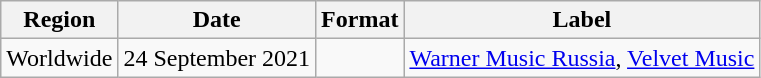<table class="wikitable plainrowheaders">
<tr>
<th scope="col">Region</th>
<th scope="col">Date</th>
<th scope="col">Format</th>
<th scope="col">Label</th>
</tr>
<tr>
<td align="center">Worldwide</td>
<td>24 September 2021</td>
<td></td>
<td><a href='#'>Warner Music Russia</a>, <a href='#'>Velvet Music</a></td>
</tr>
</table>
